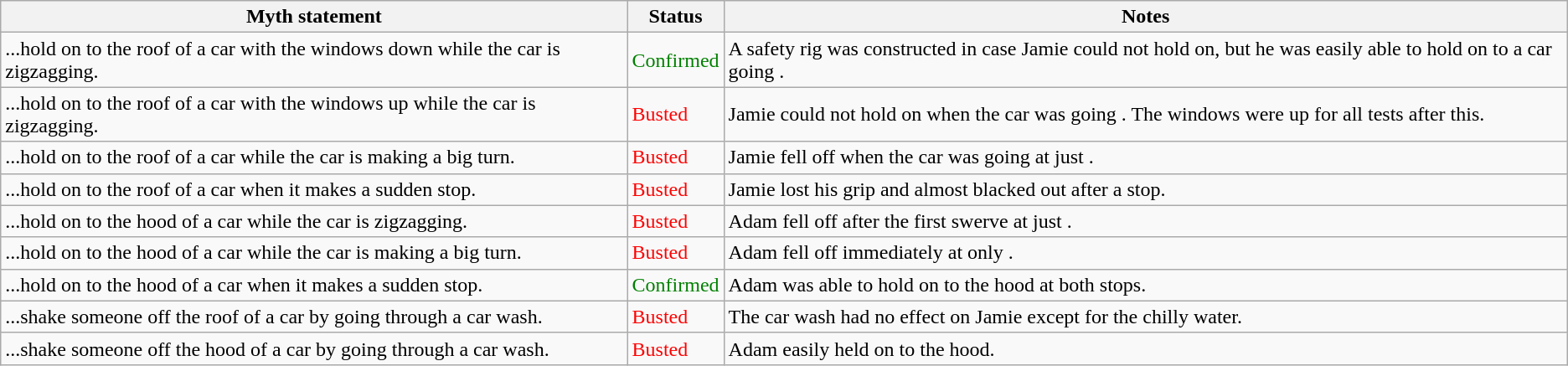<table class="wikitable plainrowheaders">
<tr>
<th>Myth statement</th>
<th>Status</th>
<th>Notes</th>
</tr>
<tr>
<td>...hold on to the roof of a car with the windows down while the car is zigzagging.</td>
<td style="color:green">Confirmed</td>
<td>A safety rig was constructed in case Jamie could not hold on, but he was easily able to hold on to a car going .</td>
</tr>
<tr>
<td>...hold on to the roof of a car with the windows up while the car is zigzagging.</td>
<td style="color:red">Busted</td>
<td>Jamie could not hold on when the car was going . The windows were up for all tests after this.</td>
</tr>
<tr>
<td>...hold on to the roof of a car while the car is making a big turn.</td>
<td style="color:red">Busted</td>
<td>Jamie fell off when the car was going at just .</td>
</tr>
<tr>
<td>...hold on to the roof of a car when it makes a sudden stop.</td>
<td style="color:red">Busted</td>
<td>Jamie lost his grip and almost blacked out after a  stop.</td>
</tr>
<tr>
<td>...hold on to the hood of a car while the car is zigzagging.</td>
<td style="color:red">Busted</td>
<td>Adam fell off after the first swerve at just .</td>
</tr>
<tr>
<td>...hold on to the hood of a car while the car is making a big turn.</td>
<td style="color:red">Busted</td>
<td>Adam fell off immediately at only .</td>
</tr>
<tr>
<td>...hold on to the hood of a car when it makes a sudden stop.</td>
<td style="color:green">Confirmed</td>
<td>Adam was able to hold on to the hood at both  stops.</td>
</tr>
<tr>
<td>...shake someone off the roof of a car by going through a car wash.</td>
<td style="color:red">Busted</td>
<td>The car wash had no effect on Jamie except for the chilly  water.</td>
</tr>
<tr>
<td>...shake someone off the hood of a car by going through a car wash.</td>
<td style="color:red">Busted</td>
<td>Adam easily held on to the hood.</td>
</tr>
</table>
